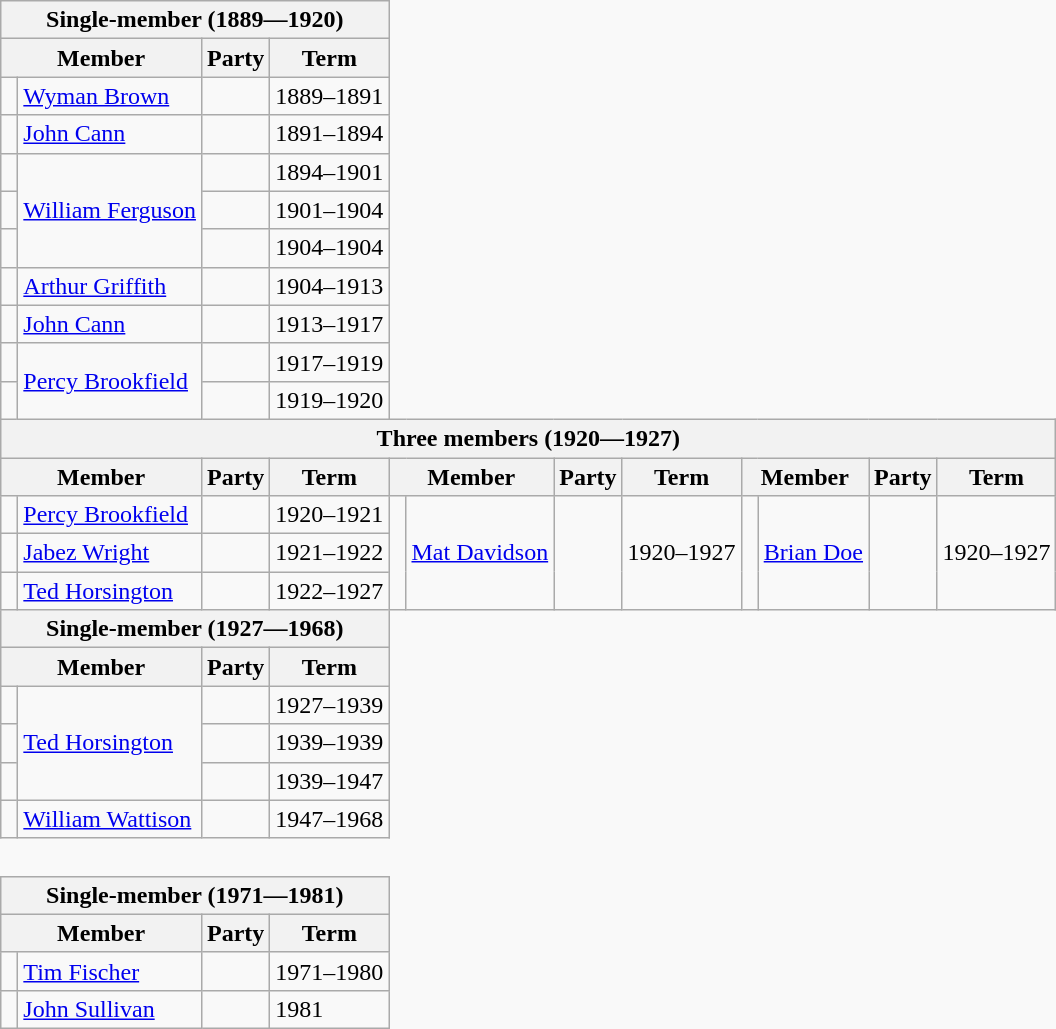<table class="wikitable" style='border-style: none none none none;'>
<tr>
<th colspan="4">Single-member (1889—1920)</th>
</tr>
<tr>
<th colspan="2">Member</th>
<th>Party</th>
<th>Term</th>
</tr>
<tr style="background: #f9f9f9">
<td> </td>
<td><a href='#'>Wyman Brown</a></td>
<td></td>
<td>1889–1891</td>
</tr>
<tr style="background: #f9f9f9">
<td> </td>
<td><a href='#'>John Cann</a></td>
<td></td>
<td>1891–1894</td>
</tr>
<tr style="background: #f9f9f9">
<td> </td>
<td rowspan="3"><a href='#'>William Ferguson</a></td>
<td></td>
<td>1894–1901</td>
</tr>
<tr style="background: #f9f9f9">
<td> </td>
<td></td>
<td>1901–1904</td>
</tr>
<tr style="background: #f9f9f9">
<td> </td>
<td></td>
<td>1904–1904</td>
</tr>
<tr style="background: #f9f9f9">
<td> </td>
<td><a href='#'>Arthur Griffith</a></td>
<td></td>
<td>1904–1913</td>
</tr>
<tr style="background: #f9f9f9">
<td> </td>
<td><a href='#'>John Cann</a></td>
<td></td>
<td>1913–1917</td>
</tr>
<tr style="background: #f9f9f9">
<td> </td>
<td rowspan="2"><a href='#'>Percy Brookfield</a></td>
<td></td>
<td>1917–1919</td>
</tr>
<tr style="background: #f9f9f9">
<td> </td>
<td></td>
<td>1919–1920</td>
</tr>
<tr>
<th colspan="12">Three members (1920—1927)</th>
</tr>
<tr>
<th colspan="2">Member</th>
<th>Party</th>
<th>Term</th>
<th colspan="2">Member</th>
<th>Party</th>
<th>Term</th>
<th colspan="2">Member</th>
<th>Party</th>
<th>Term</th>
</tr>
<tr style="background: #f9f9f9">
<td> </td>
<td><a href='#'>Percy Brookfield</a></td>
<td></td>
<td>1920–1921</td>
<td rowspan="3" > </td>
<td rowspan="3"><a href='#'>Mat Davidson</a></td>
<td rowspan="3"></td>
<td rowspan="3">1920–1927</td>
<td rowspan="3" > </td>
<td rowspan="3"><a href='#'>Brian Doe</a></td>
<td rowspan="3"></td>
<td rowspan="3">1920–1927</td>
</tr>
<tr style="background: #f9f9f9">
<td> </td>
<td><a href='#'>Jabez Wright</a></td>
<td></td>
<td>1921–1922</td>
</tr>
<tr style="background: #f9f9f9">
<td> </td>
<td><a href='#'>Ted Horsington</a></td>
<td></td>
<td>1922–1927</td>
</tr>
<tr>
<th colspan="4">Single-member (1927—1968)</th>
</tr>
<tr>
<th colspan="2">Member</th>
<th>Party</th>
<th>Term</th>
</tr>
<tr style="background: #f9f9f9">
<td> </td>
<td rowspan="3"><a href='#'>Ted Horsington</a></td>
<td></td>
<td>1927–1939</td>
</tr>
<tr style="background: #f9f9f9">
<td> </td>
<td></td>
<td>1939–1939</td>
</tr>
<tr style="background: #f9f9f9">
<td> </td>
<td></td>
<td>1939–1947</td>
</tr>
<tr style="background: #f9f9f9">
<td> </td>
<td><a href='#'>William Wattison</a></td>
<td></td>
<td>1947–1968</td>
</tr>
<tr>
<td colspan="4" style='border-style: none none none none;'> </td>
</tr>
<tr>
<th colspan="4">Single-member (1971—1981)</th>
</tr>
<tr>
<th colspan="2">Member</th>
<th>Party</th>
<th>Term</th>
</tr>
<tr style="background: #f9f9f9">
<td> </td>
<td><a href='#'>Tim Fischer</a></td>
<td></td>
<td>1971–1980</td>
</tr>
<tr style="background: #f9f9f9">
<td> </td>
<td><a href='#'>John Sullivan</a></td>
<td></td>
<td>1981</td>
</tr>
</table>
